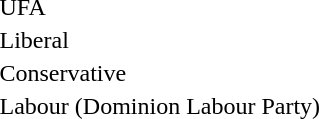<table style="margin-top:1em">
<tr>
<td width=20 > </td>
<td>UFA</td>
</tr>
<tr>
<td> </td>
<td>Liberal</td>
</tr>
<tr>
<td> </td>
<td>Conservative</td>
</tr>
<tr>
<td> </td>
<td>Labour (Dominion Labour Party)</td>
</tr>
</table>
